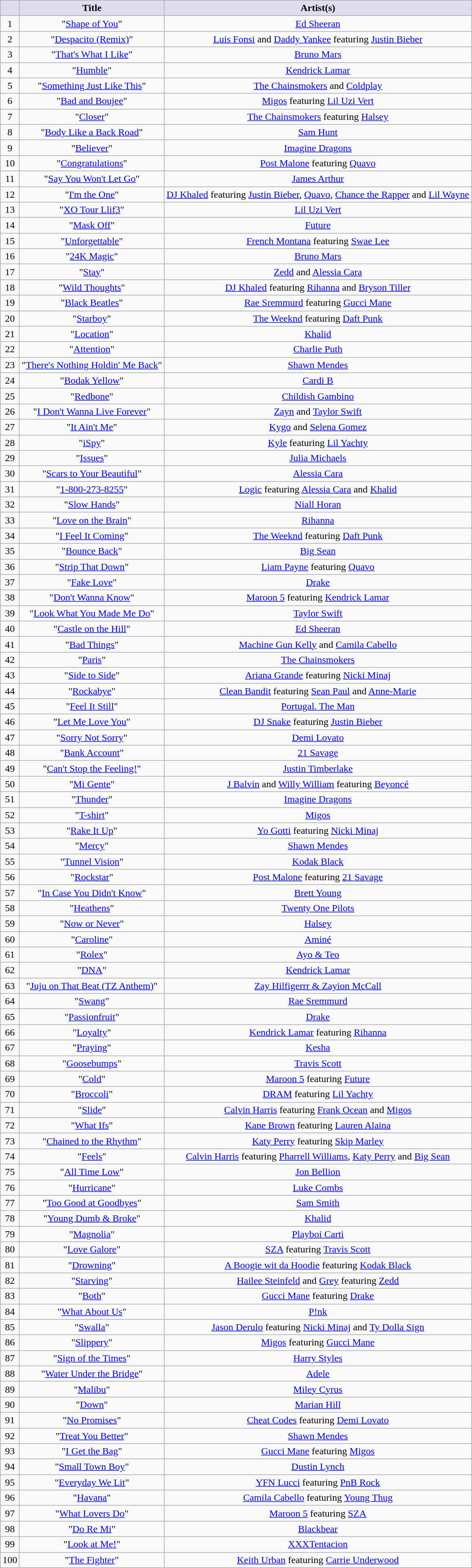<table class="wikitable sortable" style="text-align: center">
<tr>
<th scope="col" style="background:#dde;"></th>
<th scope="col" style="background:#dde;">Title</th>
<th scope="col" style="background:#dde;">Artist(s)</th>
</tr>
<tr>
<td>1</td>
<td>"<a href='#'>Shape of You</a>"</td>
<td><a href='#'>Ed Sheeran</a></td>
</tr>
<tr>
<td>2</td>
<td>"<a href='#'>Despacito (Remix)</a>"</td>
<td><a href='#'>Luis Fonsi</a> and <a href='#'>Daddy Yankee</a> featuring <a href='#'>Justin Bieber</a></td>
</tr>
<tr>
<td>3</td>
<td>"<a href='#'>That's What I Like</a>"</td>
<td><a href='#'>Bruno Mars</a></td>
</tr>
<tr>
<td>4</td>
<td>"<a href='#'>Humble</a>"</td>
<td><a href='#'>Kendrick Lamar</a></td>
</tr>
<tr>
<td>5</td>
<td>"<a href='#'>Something Just Like This</a>"</td>
<td><a href='#'>The Chainsmokers</a> and <a href='#'>Coldplay</a></td>
</tr>
<tr>
<td>6</td>
<td>"<a href='#'>Bad and Boujee</a>"</td>
<td><a href='#'>Migos</a> featuring <a href='#'>Lil Uzi Vert</a></td>
</tr>
<tr>
<td>7</td>
<td>"<a href='#'>Closer</a>"</td>
<td><a href='#'>The Chainsmokers</a> featuring <a href='#'>Halsey</a></td>
</tr>
<tr>
<td>8</td>
<td>"<a href='#'>Body Like a Back Road</a>"</td>
<td><a href='#'>Sam Hunt</a></td>
</tr>
<tr>
<td>9</td>
<td>"<a href='#'>Believer</a>"</td>
<td><a href='#'>Imagine Dragons</a></td>
</tr>
<tr>
<td>10</td>
<td>"<a href='#'>Congratulations</a>"</td>
<td><a href='#'>Post Malone</a> featuring <a href='#'>Quavo</a></td>
</tr>
<tr>
<td>11</td>
<td>"<a href='#'>Say You Won't Let Go</a>"</td>
<td><a href='#'>James Arthur</a></td>
</tr>
<tr>
<td>12</td>
<td>"<a href='#'>I'm the One</a>"</td>
<td><a href='#'>DJ Khaled</a> featuring <a href='#'>Justin Bieber</a>, <a href='#'>Quavo</a>, <a href='#'>Chance the Rapper</a> and <a href='#'>Lil Wayne</a></td>
</tr>
<tr>
<td>13</td>
<td>"<a href='#'>XO Tour Llif3</a>"</td>
<td><a href='#'>Lil Uzi Vert</a></td>
</tr>
<tr>
<td>14</td>
<td>"<a href='#'>Mask Off</a>"</td>
<td><a href='#'>Future</a></td>
</tr>
<tr>
<td>15</td>
<td>"<a href='#'>Unforgettable</a>"</td>
<td><a href='#'>French Montana</a> featuring <a href='#'>Swae Lee</a></td>
</tr>
<tr>
<td>16</td>
<td>"<a href='#'>24K Magic</a>"</td>
<td><a href='#'>Bruno Mars</a></td>
</tr>
<tr>
<td>17</td>
<td>"<a href='#'>Stay</a>"</td>
<td><a href='#'>Zedd</a> and <a href='#'>Alessia Cara</a></td>
</tr>
<tr>
<td>18</td>
<td>"<a href='#'>Wild Thoughts</a>"</td>
<td><a href='#'>DJ Khaled</a> featuring <a href='#'>Rihanna</a> and <a href='#'>Bryson Tiller</a></td>
</tr>
<tr>
<td>19</td>
<td>"<a href='#'>Black Beatles</a>"</td>
<td><a href='#'>Rae Sremmurd</a> featuring <a href='#'>Gucci Mane</a></td>
</tr>
<tr>
<td>20</td>
<td>"<a href='#'>Starboy</a>"</td>
<td><a href='#'>The Weeknd</a> featuring <a href='#'>Daft Punk</a></td>
</tr>
<tr>
<td>21</td>
<td>"<a href='#'>Location</a>"</td>
<td><a href='#'>Khalid</a></td>
</tr>
<tr>
<td>22</td>
<td>"<a href='#'>Attention</a>"</td>
<td><a href='#'>Charlie Puth</a></td>
</tr>
<tr>
<td>23</td>
<td>"<a href='#'>There's Nothing Holdin' Me Back</a>"</td>
<td><a href='#'>Shawn Mendes</a></td>
</tr>
<tr>
<td>24</td>
<td>"<a href='#'>Bodak Yellow</a>"</td>
<td><a href='#'>Cardi B</a></td>
</tr>
<tr>
<td>25</td>
<td>"<a href='#'>Redbone</a>"</td>
<td><a href='#'>Childish Gambino</a></td>
</tr>
<tr>
<td>26</td>
<td>"<a href='#'>I Don't Wanna Live Forever</a>"</td>
<td><a href='#'>Zayn</a> and <a href='#'>Taylor Swift</a></td>
</tr>
<tr>
<td>27</td>
<td>"<a href='#'>It Ain't Me</a>"</td>
<td><a href='#'>Kygo</a> and <a href='#'>Selena Gomez</a></td>
</tr>
<tr>
<td>28</td>
<td>"<a href='#'>iSpy</a>"</td>
<td><a href='#'>Kyle</a> featuring <a href='#'>Lil Yachty</a></td>
</tr>
<tr>
<td>29</td>
<td>"<a href='#'>Issues</a>"</td>
<td><a href='#'>Julia Michaels</a></td>
</tr>
<tr>
<td>30</td>
<td>"<a href='#'>Scars to Your Beautiful</a>"</td>
<td><a href='#'>Alessia Cara</a></td>
</tr>
<tr>
<td>31</td>
<td>"<a href='#'>1-800-273-8255</a>"</td>
<td><a href='#'>Logic</a> featuring <a href='#'>Alessia Cara</a> and <a href='#'>Khalid</a></td>
</tr>
<tr>
<td>32</td>
<td>"<a href='#'>Slow Hands</a>"</td>
<td><a href='#'>Niall Horan</a></td>
</tr>
<tr>
<td>33</td>
<td>"<a href='#'>Love on the Brain</a>"</td>
<td><a href='#'>Rihanna</a></td>
</tr>
<tr>
<td>34</td>
<td>"<a href='#'>I Feel It Coming</a>"</td>
<td><a href='#'>The Weeknd</a> featuring <a href='#'>Daft Punk</a></td>
</tr>
<tr>
<td>35</td>
<td>"<a href='#'>Bounce Back</a>"</td>
<td><a href='#'>Big Sean</a></td>
</tr>
<tr>
<td>36</td>
<td>"<a href='#'>Strip That Down</a>"</td>
<td><a href='#'>Liam Payne</a> featuring <a href='#'>Quavo</a></td>
</tr>
<tr>
<td>37</td>
<td>"<a href='#'>Fake Love</a>"</td>
<td><a href='#'>Drake</a></td>
</tr>
<tr>
<td>38</td>
<td>"<a href='#'>Don't Wanna Know</a>"</td>
<td><a href='#'>Maroon 5</a> featuring <a href='#'>Kendrick Lamar</a></td>
</tr>
<tr>
<td>39</td>
<td>"<a href='#'>Look What You Made Me Do</a>"</td>
<td><a href='#'>Taylor Swift</a></td>
</tr>
<tr>
<td>40</td>
<td>"<a href='#'>Castle on the Hill</a>"</td>
<td><a href='#'>Ed Sheeran</a></td>
</tr>
<tr>
<td>41</td>
<td>"<a href='#'>Bad Things</a>"</td>
<td><a href='#'>Machine Gun Kelly</a> and <a href='#'>Camila Cabello</a></td>
</tr>
<tr>
<td>42</td>
<td>"<a href='#'>Paris</a>"</td>
<td><a href='#'>The Chainsmokers</a></td>
</tr>
<tr>
<td>43</td>
<td>"<a href='#'>Side to Side</a>"</td>
<td><a href='#'>Ariana Grande</a> featuring <a href='#'>Nicki Minaj</a></td>
</tr>
<tr>
<td>44</td>
<td>"<a href='#'>Rockabye</a>"</td>
<td><a href='#'>Clean Bandit</a> featuring <a href='#'>Sean Paul</a> and <a href='#'>Anne-Marie</a></td>
</tr>
<tr>
<td>45</td>
<td>"<a href='#'>Feel It Still</a>"</td>
<td><a href='#'>Portugal. The Man</a></td>
</tr>
<tr>
<td>46</td>
<td>"<a href='#'>Let Me Love You</a>"</td>
<td><a href='#'>DJ Snake</a> featuring <a href='#'>Justin Bieber</a></td>
</tr>
<tr>
<td>47</td>
<td>"<a href='#'>Sorry Not Sorry</a>"</td>
<td><a href='#'>Demi Lovato</a></td>
</tr>
<tr>
<td>48</td>
<td>"<a href='#'>Bank Account</a>"</td>
<td><a href='#'>21 Savage</a></td>
</tr>
<tr>
<td>49</td>
<td>"<a href='#'>Can't Stop the Feeling!</a>"</td>
<td><a href='#'>Justin Timberlake</a></td>
</tr>
<tr>
<td>50</td>
<td>"<a href='#'>Mi Gente</a>"</td>
<td><a href='#'>J Balvin</a> and <a href='#'>Willy William</a> featuring <a href='#'>Beyoncé</a></td>
</tr>
<tr>
<td>51</td>
<td>"<a href='#'>Thunder</a>"</td>
<td><a href='#'>Imagine Dragons</a></td>
</tr>
<tr>
<td>52</td>
<td>"<a href='#'>T-shirt</a>"</td>
<td><a href='#'>Migos</a></td>
</tr>
<tr>
<td>53</td>
<td>"<a href='#'>Rake It Up</a>"</td>
<td><a href='#'>Yo Gotti</a> featuring <a href='#'>Nicki Minaj</a></td>
</tr>
<tr>
<td>54</td>
<td>"<a href='#'>Mercy</a>"</td>
<td><a href='#'>Shawn Mendes</a></td>
</tr>
<tr>
<td>55</td>
<td>"<a href='#'>Tunnel Vision</a>"</td>
<td><a href='#'>Kodak Black</a></td>
</tr>
<tr>
<td>56</td>
<td>"<a href='#'>Rockstar</a>"</td>
<td><a href='#'>Post Malone</a> featuring <a href='#'>21 Savage</a></td>
</tr>
<tr>
<td>57</td>
<td>"<a href='#'>In Case You Didn't Know</a>"</td>
<td><a href='#'>Brett Young</a></td>
</tr>
<tr>
<td>58</td>
<td>"<a href='#'>Heathens</a>"</td>
<td><a href='#'>Twenty One Pilots</a></td>
</tr>
<tr>
<td>59</td>
<td>"<a href='#'>Now or Never</a>"</td>
<td><a href='#'>Halsey</a></td>
</tr>
<tr>
<td>60</td>
<td>"<a href='#'>Caroline</a>"</td>
<td><a href='#'>Aminé</a></td>
</tr>
<tr>
<td>61</td>
<td>"<a href='#'>Rolex</a>"</td>
<td><a href='#'>Ayo & Teo</a></td>
</tr>
<tr>
<td>62</td>
<td>"<a href='#'>DNA</a>"</td>
<td><a href='#'>Kendrick Lamar</a></td>
</tr>
<tr>
<td>63</td>
<td>"<a href='#'>Juju on That Beat (TZ Anthem)</a>"</td>
<td><a href='#'>Zay Hilfigerrr & Zayion McCall</a></td>
</tr>
<tr>
<td>64</td>
<td>"<a href='#'>Swang</a>"</td>
<td><a href='#'>Rae Sremmurd</a></td>
</tr>
<tr>
<td>65</td>
<td>"<a href='#'>Passionfruit</a>"</td>
<td><a href='#'>Drake</a></td>
</tr>
<tr>
<td>66</td>
<td>"<a href='#'>Loyalty</a>"</td>
<td><a href='#'>Kendrick Lamar</a> featuring <a href='#'>Rihanna</a></td>
</tr>
<tr>
<td>67</td>
<td>"<a href='#'>Praying</a>"</td>
<td><a href='#'>Kesha</a></td>
</tr>
<tr>
<td>68</td>
<td>"<a href='#'>Goosebumps</a>"</td>
<td><a href='#'>Travis Scott</a></td>
</tr>
<tr>
<td>69</td>
<td>"<a href='#'>Cold</a>"</td>
<td><a href='#'>Maroon 5</a> featuring <a href='#'>Future</a></td>
</tr>
<tr>
<td>70</td>
<td>"<a href='#'>Broccoli</a>"</td>
<td><a href='#'>DRAM</a> featuring <a href='#'>Lil Yachty</a></td>
</tr>
<tr>
<td>71</td>
<td>"<a href='#'>Slide</a>"</td>
<td><a href='#'>Calvin Harris</a> featuring <a href='#'>Frank Ocean</a> and <a href='#'>Migos</a></td>
</tr>
<tr>
<td>72</td>
<td>"<a href='#'>What Ifs</a>"</td>
<td><a href='#'>Kane Brown</a> featuring <a href='#'>Lauren Alaina</a></td>
</tr>
<tr>
<td>73</td>
<td>"<a href='#'>Chained to the Rhythm</a>"</td>
<td><a href='#'>Katy Perry</a> featuring <a href='#'>Skip Marley</a></td>
</tr>
<tr>
<td>74</td>
<td>"<a href='#'>Feels</a>"</td>
<td><a href='#'>Calvin Harris</a> featuring <a href='#'>Pharrell Williams</a>, <a href='#'>Katy Perry</a> and <a href='#'>Big Sean</a></td>
</tr>
<tr>
<td>75</td>
<td>"<a href='#'>All Time Low</a>"</td>
<td><a href='#'>Jon Bellion</a></td>
</tr>
<tr>
<td>76</td>
<td>"<a href='#'>Hurricane</a>"</td>
<td><a href='#'>Luke Combs</a></td>
</tr>
<tr>
<td>77</td>
<td>"<a href='#'>Too Good at Goodbyes</a>"</td>
<td><a href='#'>Sam Smith</a></td>
</tr>
<tr>
<td>78</td>
<td>"<a href='#'>Young Dumb & Broke</a>"</td>
<td><a href='#'>Khalid</a></td>
</tr>
<tr>
<td>79</td>
<td>"<a href='#'>Magnolia</a>"</td>
<td><a href='#'>Playboi Carti</a></td>
</tr>
<tr>
<td>80</td>
<td>"<a href='#'>Love Galore</a>"</td>
<td><a href='#'>SZA</a> featuring <a href='#'>Travis Scott</a></td>
</tr>
<tr>
<td>81</td>
<td>"<a href='#'>Drowning</a>"</td>
<td><a href='#'>A Boogie wit da Hoodie</a> featuring <a href='#'>Kodak Black</a></td>
</tr>
<tr>
<td>82</td>
<td>"<a href='#'>Starving</a>"</td>
<td><a href='#'>Hailee Steinfeld</a> and <a href='#'>Grey</a> featuring <a href='#'>Zedd</a></td>
</tr>
<tr>
<td>83</td>
<td>"<a href='#'>Both</a>"</td>
<td><a href='#'>Gucci Mane</a> featuring <a href='#'>Drake</a></td>
</tr>
<tr>
<td>84</td>
<td>"<a href='#'>What About Us</a>"</td>
<td><a href='#'>P!nk</a></td>
</tr>
<tr>
<td>85</td>
<td>"<a href='#'>Swalla</a>"</td>
<td><a href='#'>Jason Derulo</a> featuring <a href='#'>Nicki Minaj</a> and <a href='#'>Ty Dolla Sign</a></td>
</tr>
<tr>
<td>86</td>
<td>"<a href='#'>Slippery</a>"</td>
<td><a href='#'>Migos</a> featuring <a href='#'>Gucci Mane</a></td>
</tr>
<tr>
<td>87</td>
<td>"<a href='#'>Sign of the Times</a>"</td>
<td><a href='#'>Harry Styles</a></td>
</tr>
<tr>
<td>88</td>
<td>"<a href='#'>Water Under the Bridge</a>"</td>
<td><a href='#'>Adele</a></td>
</tr>
<tr>
<td>89</td>
<td>"<a href='#'>Malibu</a>"</td>
<td><a href='#'>Miley Cyrus</a></td>
</tr>
<tr>
<td>90</td>
<td>"<a href='#'>Down</a>"</td>
<td><a href='#'>Marian Hill</a></td>
</tr>
<tr>
<td>91</td>
<td>"<a href='#'>No Promises</a>"</td>
<td><a href='#'>Cheat Codes</a> featuring <a href='#'>Demi Lovato</a></td>
</tr>
<tr>
<td>92</td>
<td>"<a href='#'>Treat You Better</a>"</td>
<td><a href='#'>Shawn Mendes</a></td>
</tr>
<tr>
<td>93</td>
<td>"<a href='#'>I Get the Bag</a>"</td>
<td><a href='#'>Gucci Mane</a> featuring <a href='#'>Migos</a></td>
</tr>
<tr>
<td>94</td>
<td>"<a href='#'>Small Town Boy</a>"</td>
<td><a href='#'>Dustin Lynch</a></td>
</tr>
<tr>
<td>95</td>
<td>"<a href='#'>Everyday We Lit</a>"</td>
<td><a href='#'>YFN Lucci</a> featuring <a href='#'>PnB Rock</a></td>
</tr>
<tr>
<td>96</td>
<td>"<a href='#'>Havana</a>"</td>
<td><a href='#'>Camila Cabello</a> featuring <a href='#'>Young Thug</a></td>
</tr>
<tr>
<td>97</td>
<td>"<a href='#'>What Lovers Do</a>"</td>
<td><a href='#'>Maroon 5</a> featuring <a href='#'>SZA</a></td>
</tr>
<tr>
<td>98</td>
<td>"<a href='#'>Do Re Mi</a>"</td>
<td><a href='#'>Blackbear</a></td>
</tr>
<tr>
<td>99</td>
<td>"<a href='#'>Look at Me!</a>"</td>
<td><a href='#'>XXXTentacion</a></td>
</tr>
<tr>
<td>100</td>
<td>"<a href='#'>The Fighter</a>"</td>
<td><a href='#'>Keith Urban</a> featuring <a href='#'>Carrie Underwood</a></td>
</tr>
</table>
